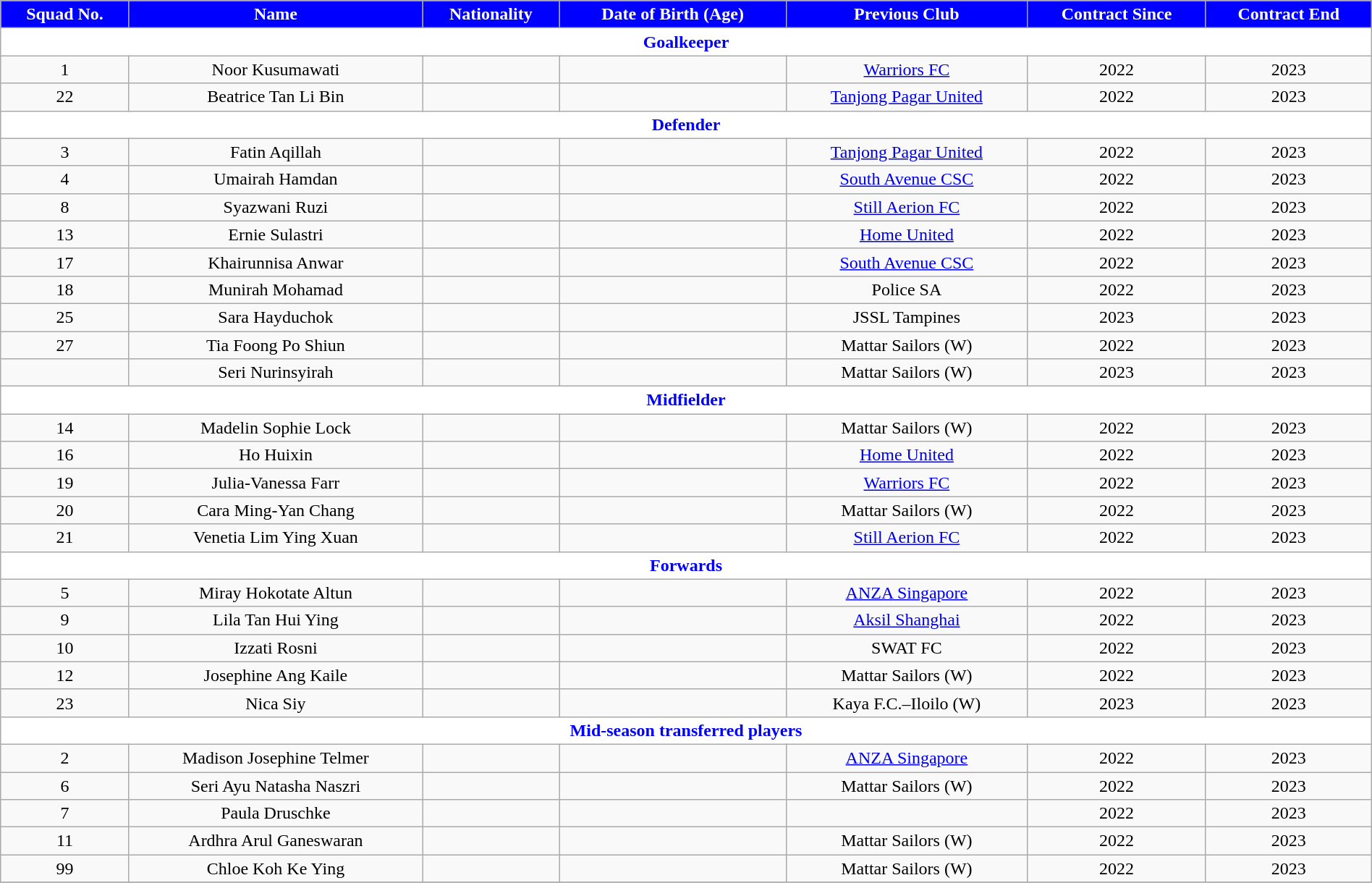<table class="wikitable" style="text-align:center; font-size:100%; width:100%;">
<tr>
<th style="background:Blue; color:white; text-align:center;">Squad No.</th>
<th style="background:Blue; color:white; text-align:center;">Name</th>
<th style="background:Blue; color:white; text-align:center;">Nationality</th>
<th style="background:Blue; color:white; text-align:center;">Date of Birth (Age)</th>
<th style="background:Blue; color:white; text-align:center;">Previous Club</th>
<th style="background:Blue; color:white; text-align:center;">Contract Since</th>
<th style="background:Blue; color:white; text-align:center;">Contract End</th>
</tr>
<tr>
<th colspan="7" style="background:white; color:blue; text-align:center">Goalkeeper</th>
</tr>
<tr>
<td>1</td>
<td>Noor Kusumawati</td>
<td></td>
<td></td>
<td> <a href='#'>Warriors FC</a></td>
<td>2022</td>
<td>2023</td>
</tr>
<tr>
<td>22</td>
<td>Beatrice Tan Li Bin</td>
<td></td>
<td></td>
<td> <a href='#'>Tanjong Pagar United</a></td>
<td>2022</td>
<td>2023</td>
</tr>
<tr>
<th colspan="7" style="background:white; color:blue; text-align:center">Defender</th>
</tr>
<tr>
<td>3</td>
<td>Fatin Aqillah</td>
<td></td>
<td></td>
<td> <a href='#'>Tanjong Pagar United</a></td>
<td>2022</td>
<td>2023</td>
</tr>
<tr>
<td>4</td>
<td>Umairah Hamdan</td>
<td></td>
<td></td>
<td> <a href='#'>South Avenue CSC</a></td>
<td>2022</td>
<td>2023</td>
</tr>
<tr>
<td>8</td>
<td>Syazwani Ruzi</td>
<td></td>
<td></td>
<td> <a href='#'>Still Aerion FC</a></td>
<td>2022</td>
<td>2023</td>
</tr>
<tr>
<td>13</td>
<td>Ernie Sulastri</td>
<td></td>
<td></td>
<td> <a href='#'>Home United</a></td>
<td>2022</td>
<td>2023</td>
</tr>
<tr>
<td>17</td>
<td>Khairunnisa Anwar</td>
<td></td>
<td></td>
<td> <a href='#'>South Avenue CSC</a></td>
<td>2022</td>
<td>2023</td>
</tr>
<tr>
<td>18</td>
<td>Munirah Mohamad</td>
<td></td>
<td></td>
<td> Police SA</td>
<td>2022</td>
<td>2023</td>
</tr>
<tr>
<td>25</td>
<td>Sara Hayduchok</td>
<td></td>
<td></td>
<td> JSSL Tampines</td>
<td>2023</td>
<td>2023</td>
</tr>
<tr>
<td>27</td>
<td>Tia Foong Po Shiun</td>
<td></td>
<td></td>
<td> Mattar Sailors (W)</td>
<td>2022</td>
<td>2023</td>
</tr>
<tr>
<td></td>
<td>Seri Nurinsyirah</td>
<td></td>
<td></td>
<td> Mattar Sailors (W)</td>
<td>2023</td>
<td>2023</td>
</tr>
<tr>
<th colspan="7" style="background:white; color:blue; text-align:center">Midfielder</th>
</tr>
<tr>
<td>14</td>
<td>Madelin Sophie Lock</td>
<td></td>
<td></td>
<td> Mattar Sailors (W)</td>
<td>2022</td>
<td>2023</td>
</tr>
<tr>
<td>16</td>
<td>Ho Huixin</td>
<td></td>
<td></td>
<td> <a href='#'>Home United</a></td>
<td>2022</td>
<td>2023</td>
</tr>
<tr>
<td>19</td>
<td>Julia-Vanessa Farr</td>
<td></td>
<td></td>
<td> <a href='#'>Warriors FC</a></td>
<td>2022</td>
<td>2023</td>
</tr>
<tr>
<td>20</td>
<td>Cara Ming-Yan Chang</td>
<td></td>
<td></td>
<td> Mattar Sailors (W)</td>
<td>2022</td>
<td>2023</td>
</tr>
<tr>
<td>21</td>
<td>Venetia Lim Ying Xuan</td>
<td></td>
<td></td>
<td> <a href='#'>Still Aerion FC</a></td>
<td>2022</td>
<td>2023</td>
</tr>
<tr>
<th colspan="7" style="background:white; color:blue; text-align:center">Forwards</th>
</tr>
<tr>
<td>5</td>
<td>Miray Hokotate Altun</td>
<td></td>
<td></td>
<td> <a href='#'>ANZA Singapore</a></td>
<td>2022</td>
<td>2023</td>
</tr>
<tr>
<td>9</td>
<td>Lila Tan Hui Ying</td>
<td></td>
<td></td>
<td> <a href='#'>Aksil Shanghai</a></td>
<td>2022</td>
<td>2023</td>
</tr>
<tr>
<td>10</td>
<td>Izzati Rosni</td>
<td></td>
<td></td>
<td> SWAT FC</td>
<td>2022</td>
<td>2023</td>
</tr>
<tr>
<td>12</td>
<td>Josephine Ang Kaile</td>
<td></td>
<td></td>
<td> Mattar Sailors (W)</td>
<td>2022</td>
<td>2023</td>
</tr>
<tr>
<td>23</td>
<td>Nica Siy</td>
<td></td>
<td></td>
<td> Kaya F.C.–Iloilo (W)</td>
<td>2023</td>
<td>2023</td>
</tr>
<tr>
<th colspan="7" style="background:white; color:blue; text-align:center">Mid-season transferred players</th>
</tr>
<tr>
<td>2</td>
<td>Madison Josephine Telmer</td>
<td></td>
<td></td>
<td> <a href='#'>ANZA Singapore</a></td>
<td>2022</td>
<td>2023</td>
</tr>
<tr>
<td>6</td>
<td>Seri Ayu Natasha Naszri</td>
<td></td>
<td></td>
<td> Mattar Sailors (W)</td>
<td>2022</td>
<td>2023</td>
</tr>
<tr>
<td>7</td>
<td>Paula Druschke</td>
<td></td>
<td></td>
<td></td>
<td>2022</td>
<td>2023</td>
</tr>
<tr>
<td>11</td>
<td>Ardhra Arul Ganeswaran</td>
<td></td>
<td></td>
<td> Mattar Sailors (W)</td>
<td>2022</td>
<td>2023</td>
</tr>
<tr>
<td>99</td>
<td>Chloe Koh Ke Ying</td>
<td></td>
<td></td>
<td> Mattar Sailors (W)</td>
<td>2022</td>
<td>2023</td>
</tr>
<tr>
</tr>
</table>
